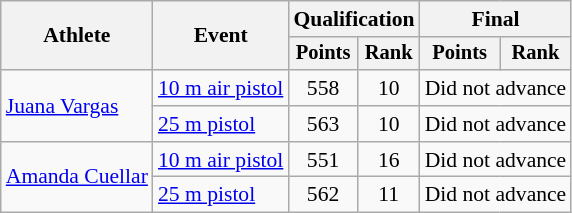<table class=wikitable style=font-size:90%;text-align:center>
<tr>
<th rowspan=2>Athlete</th>
<th rowspan=2>Event</th>
<th colspan=2>Qualification</th>
<th colspan=2>Final</th>
</tr>
<tr style=font-size:95%>
<th>Points</th>
<th>Rank</th>
<th>Points</th>
<th>Rank</th>
</tr>
<tr>
<td align=left rowspan=2><a href='#'>Juana Vargas</a></td>
<td align=left><a href='#'>10 m air pistol</a></td>
<td>558</td>
<td>10</td>
<td colspan=2>Did not advance</td>
</tr>
<tr>
<td align=left><a href='#'>25 m pistol</a></td>
<td>563</td>
<td>10</td>
<td colspan=2>Did not advance</td>
</tr>
<tr>
<td align=left rowspan=2><a href='#'>Amanda Cuellar</a></td>
<td align=left><a href='#'>10 m air pistol</a></td>
<td>551</td>
<td>16</td>
<td colspan=2>Did not advance</td>
</tr>
<tr>
<td align=left><a href='#'>25 m pistol</a></td>
<td>562</td>
<td>11</td>
<td colspan=2>Did not advance</td>
</tr>
</table>
